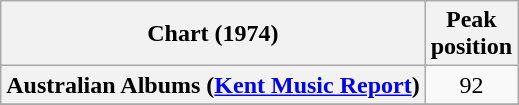<table class="wikitable sortable plainrowheaders">
<tr>
<th>Chart (1974)</th>
<th>Peak<br>position</th>
</tr>
<tr>
<th scope="row">Australian Albums (<a href='#'>Kent Music Report</a>)</th>
<td align="center">92</td>
</tr>
<tr>
</tr>
<tr>
</tr>
</table>
